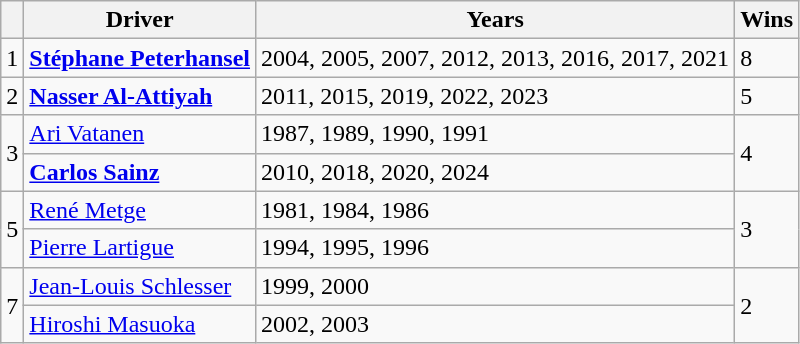<table class="wikitable">
<tr>
<th></th>
<th>Driver</th>
<th>Years</th>
<th>Wins</th>
</tr>
<tr>
<td>1</td>
<td> <strong><a href='#'>Stéphane Peterhansel</a></strong></td>
<td>2004, 2005, 2007, 2012, 2013, 2016, 2017, 2021</td>
<td>8</td>
</tr>
<tr>
<td>2</td>
<td> <strong><a href='#'>Nasser Al-Attiyah</a></strong></td>
<td>2011, 2015, 2019, 2022, 2023</td>
<td>5</td>
</tr>
<tr>
<td rowspan="2">3</td>
<td> <a href='#'>Ari Vatanen</a></td>
<td>1987, 1989, 1990, 1991</td>
<td rowspan="2">4</td>
</tr>
<tr>
<td> <strong><a href='#'>Carlos Sainz</a></strong></td>
<td>2010, 2018, 2020, 2024</td>
</tr>
<tr>
<td rowspan="2">5</td>
<td> <a href='#'>René Metge</a></td>
<td>1981, 1984, 1986</td>
<td rowspan="2">3</td>
</tr>
<tr>
<td> <a href='#'>Pierre Lartigue</a></td>
<td>1994, 1995, 1996</td>
</tr>
<tr>
<td rowspan="2">7</td>
<td> <a href='#'>Jean-Louis Schlesser</a></td>
<td>1999, 2000</td>
<td rowspan="2">2</td>
</tr>
<tr>
<td> <a href='#'>Hiroshi Masuoka</a></td>
<td>2002, 2003</td>
</tr>
</table>
